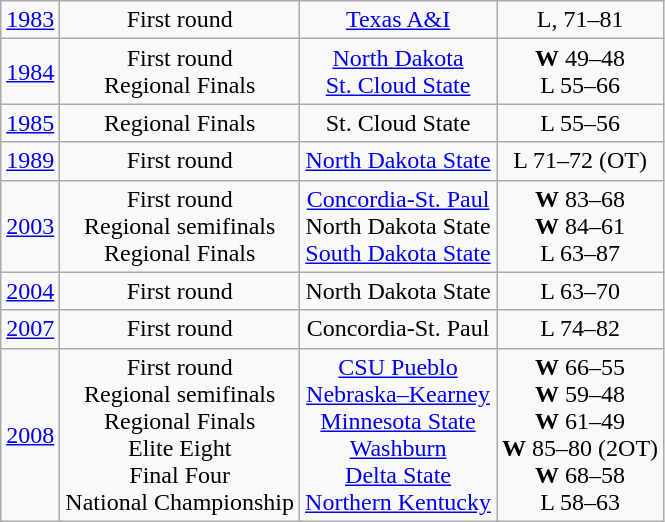<table class="wikitable">
<tr align="center">
<td><a href='#'>1983</a></td>
<td>First round</td>
<td><a href='#'>Texas A&I</a></td>
<td>L, 71–81</td>
</tr>
<tr align="center">
<td><a href='#'>1984</a></td>
<td>First round<br>Regional Finals</td>
<td><a href='#'>North Dakota</a><br><a href='#'>St. Cloud State</a></td>
<td><strong>W</strong> 49–48<br>L 55–66</td>
</tr>
<tr align="center">
<td><a href='#'>1985</a></td>
<td>Regional Finals</td>
<td>St. Cloud State</td>
<td>L 55–56</td>
</tr>
<tr align="center">
<td><a href='#'>1989</a></td>
<td>First round</td>
<td><a href='#'>North Dakota State</a></td>
<td>L 71–72 (OT)</td>
</tr>
<tr align="center">
<td><a href='#'>2003</a></td>
<td>First round<br>Regional semifinals<br>Regional Finals</td>
<td><a href='#'>Concordia-St. Paul</a><br>North Dakota State<br><a href='#'>South Dakota State</a></td>
<td><strong>W</strong> 83–68<br><strong>W</strong> 84–61<br>L 63–87</td>
</tr>
<tr align="center">
<td><a href='#'>2004</a></td>
<td>First round</td>
<td>North Dakota State</td>
<td>L 63–70</td>
</tr>
<tr align="center">
<td><a href='#'>2007</a></td>
<td>First round</td>
<td>Concordia-St. Paul</td>
<td>L 74–82</td>
</tr>
<tr align="center">
<td><a href='#'>2008</a></td>
<td>First round<br>Regional semifinals<br>Regional Finals<br>Elite Eight<br>Final Four<br>National Championship</td>
<td><a href='#'>CSU Pueblo</a><br><a href='#'>Nebraska–Kearney</a><br><a href='#'>Minnesota State</a><br><a href='#'>Washburn</a><br><a href='#'>Delta State</a><br><a href='#'>Northern Kentucky</a></td>
<td><strong>W</strong> 66–55<br><strong>W</strong> 59–48<br><strong>W</strong> 61–49<br><strong>W</strong> 85–80 (2OT)<br><strong>W</strong> 68–58<br>L 58–63</td>
</tr>
</table>
